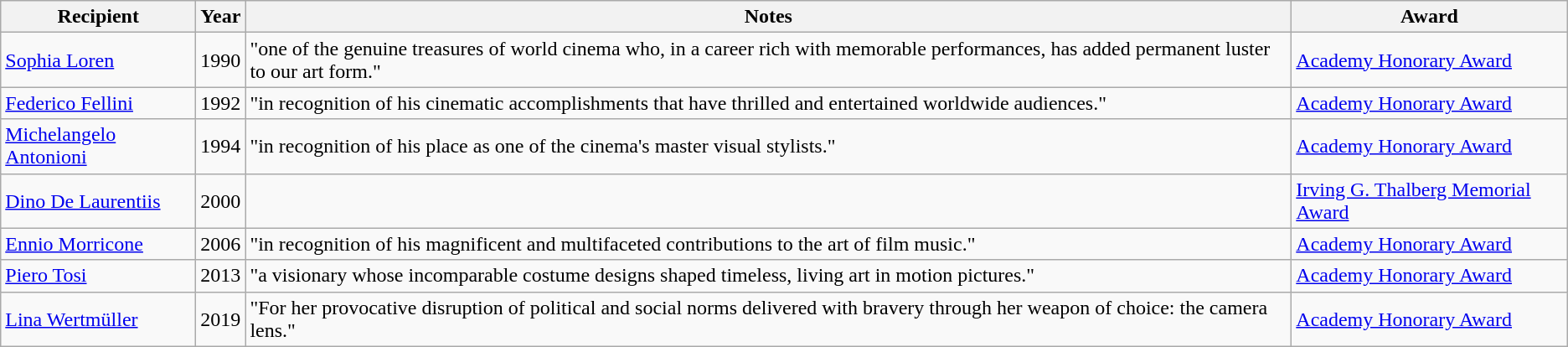<table class="wikitable">
<tr>
<th>Recipient</th>
<th>Year</th>
<th>Notes</th>
<th>Award</th>
</tr>
<tr>
<td><a href='#'>Sophia Loren</a></td>
<td>1990</td>
<td>"one of the genuine treasures of world cinema who, in a career rich with memorable performances, has added permanent luster to our art form."</td>
<td><a href='#'>Academy Honorary Award</a></td>
</tr>
<tr>
<td><a href='#'>Federico Fellini</a></td>
<td>1992</td>
<td>"in recognition of his cinematic accomplishments that have thrilled and entertained worldwide audiences."</td>
<td><a href='#'>Academy Honorary Award</a></td>
</tr>
<tr>
<td><a href='#'>Michelangelo Antonioni</a></td>
<td>1994</td>
<td>"in recognition of his place as one of the cinema's master visual stylists."</td>
<td><a href='#'>Academy Honorary Award</a></td>
</tr>
<tr>
<td><a href='#'>Dino De Laurentiis</a></td>
<td>2000</td>
<td></td>
<td><a href='#'>Irving G. Thalberg Memorial Award</a></td>
</tr>
<tr>
<td><a href='#'>Ennio Morricone</a></td>
<td>2006</td>
<td>"in recognition of his magnificent and multifaceted contributions to the art of film music."</td>
<td><a href='#'>Academy Honorary Award</a></td>
</tr>
<tr>
<td><a href='#'>Piero Tosi</a></td>
<td>2013</td>
<td>"a visionary whose incomparable costume designs shaped timeless, living art in motion pictures."</td>
<td><a href='#'>Academy Honorary Award</a></td>
</tr>
<tr>
<td><a href='#'>Lina Wertmüller</a></td>
<td>2019</td>
<td>"For her provocative disruption of political and social norms delivered with bravery through her weapon of choice: the camera lens."</td>
<td><a href='#'>Academy Honorary Award</a></td>
</tr>
</table>
